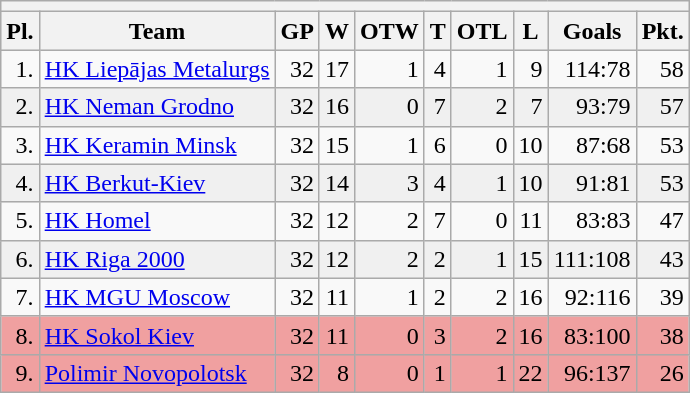<table class="wikitable">
<tr>
<th colspan="10"></th>
</tr>
<tr bgcolor = "#e0e0e0">
<th>Pl.</th>
<th>Team</th>
<th>GP</th>
<th>W</th>
<th>OTW</th>
<th>T</th>
<th>OTL</th>
<th>L</th>
<th>Goals</th>
<th>Pkt.</th>
</tr>
<tr align="right">
<td>1.</td>
<td align="left"><a href='#'>HK Liepājas Metalurgs</a></td>
<td>32</td>
<td>17</td>
<td>1</td>
<td>4</td>
<td>1</td>
<td>9</td>
<td>114:78</td>
<td>58</td>
</tr>
<tr align="right"  bgcolor="#f0f0f0">
<td>2.</td>
<td align="left"><a href='#'>HK Neman Grodno</a></td>
<td>32</td>
<td>16</td>
<td>0</td>
<td>7</td>
<td>2</td>
<td>7</td>
<td>93:79</td>
<td>57</td>
</tr>
<tr align="right">
<td>3.</td>
<td align="left"><a href='#'>HK Keramin Minsk</a></td>
<td>32</td>
<td>15</td>
<td>1</td>
<td>6</td>
<td>0</td>
<td>10</td>
<td>87:68</td>
<td>53</td>
</tr>
<tr align="right"   bgcolor="#f0f0f0">
<td>4.</td>
<td align="left"><a href='#'>HK Berkut-Kiev</a></td>
<td>32</td>
<td>14</td>
<td>3</td>
<td>4</td>
<td>1</td>
<td>10</td>
<td>91:81</td>
<td>53</td>
</tr>
<tr align="right">
<td>5.</td>
<td align="left"><a href='#'>HK Homel</a></td>
<td>32</td>
<td>12</td>
<td>2</td>
<td>7</td>
<td>0</td>
<td>11</td>
<td>83:83</td>
<td>47</td>
</tr>
<tr align="right" bgcolor="#f0f0f0">
<td>6.</td>
<td align="left"><a href='#'>HK Riga 2000</a></td>
<td>32</td>
<td>12</td>
<td>2</td>
<td>2</td>
<td>1</td>
<td>15</td>
<td>111:108</td>
<td>43</td>
</tr>
<tr align="right">
<td>7.</td>
<td align="left"><a href='#'>HK MGU Moscow</a></td>
<td>32</td>
<td>11</td>
<td>1</td>
<td>2</td>
<td>2</td>
<td>16</td>
<td>92:116</td>
<td>39</td>
</tr>
<tr align="right" bgcolor="#f0a0a0">
<td>8.</td>
<td align="left"><a href='#'>HK Sokol Kiev</a></td>
<td>32</td>
<td>11</td>
<td>0</td>
<td>3</td>
<td>2</td>
<td>16</td>
<td>83:100</td>
<td>38</td>
</tr>
<tr align="right" bgcolor="#f0a0a0">
<td>9.</td>
<td align="left"><a href='#'>Polimir Novopolotsk</a></td>
<td>32</td>
<td>8</td>
<td>0</td>
<td>1</td>
<td>1</td>
<td>22</td>
<td>96:137</td>
<td>26</td>
</tr>
</table>
